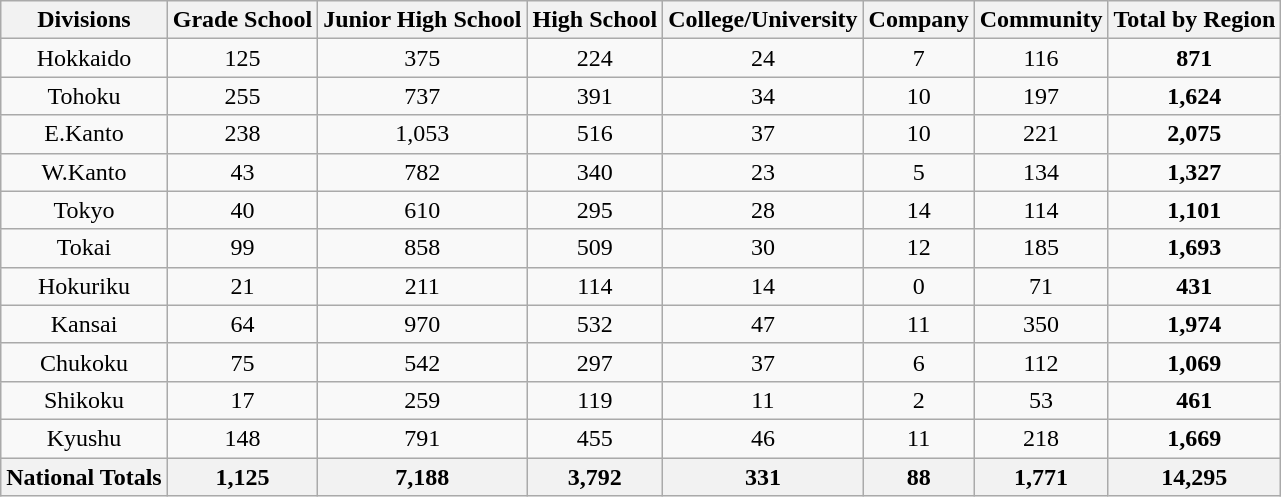<table style="text-align: center" class="wikitable">
<tr>
<th>Divisions</th>
<th>Grade School</th>
<th>Junior High School</th>
<th>High School</th>
<th>College/University</th>
<th>Company</th>
<th>Community</th>
<th>Total by Region</th>
</tr>
<tr>
<td>Hokkaido</td>
<td>125</td>
<td>375</td>
<td>224</td>
<td>24</td>
<td>7</td>
<td>116</td>
<td><strong>871</strong></td>
</tr>
<tr>
<td>Tohoku</td>
<td>255</td>
<td>737</td>
<td>391</td>
<td>34</td>
<td>10</td>
<td>197</td>
<td><strong>1,624</strong></td>
</tr>
<tr>
<td>E.Kanto</td>
<td>238</td>
<td>1,053</td>
<td>516</td>
<td>37</td>
<td>10</td>
<td>221</td>
<td><strong>2,075</strong></td>
</tr>
<tr>
<td>W.Kanto</td>
<td>43</td>
<td>782</td>
<td>340</td>
<td>23</td>
<td>5</td>
<td>134</td>
<td><strong>1,327</strong></td>
</tr>
<tr>
<td>Tokyo</td>
<td>40</td>
<td>610</td>
<td>295</td>
<td>28</td>
<td>14</td>
<td>114</td>
<td><strong>1,101</strong></td>
</tr>
<tr>
<td>Tokai</td>
<td>99</td>
<td>858</td>
<td>509</td>
<td>30</td>
<td>12</td>
<td>185</td>
<td><strong>1,693</strong></td>
</tr>
<tr>
<td>Hokuriku</td>
<td>21</td>
<td>211</td>
<td>114</td>
<td>14</td>
<td>0</td>
<td>71</td>
<td><strong>431</strong></td>
</tr>
<tr>
<td>Kansai</td>
<td>64</td>
<td>970</td>
<td>532</td>
<td>47</td>
<td>11</td>
<td>350</td>
<td><strong>1,974</strong></td>
</tr>
<tr>
<td>Chukoku</td>
<td>75</td>
<td>542</td>
<td>297</td>
<td>37</td>
<td>6</td>
<td>112</td>
<td><strong>1,069</strong></td>
</tr>
<tr>
<td>Shikoku</td>
<td>17</td>
<td>259</td>
<td>119</td>
<td>11</td>
<td>2</td>
<td>53</td>
<td><strong>461</strong></td>
</tr>
<tr>
<td>Kyushu</td>
<td>148</td>
<td>791</td>
<td>455</td>
<td>46</td>
<td>11</td>
<td>218</td>
<td><strong>1,669</strong></td>
</tr>
<tr>
<th>National Totals</th>
<th>1,125</th>
<th>7,188</th>
<th>3,792</th>
<th>331</th>
<th>88</th>
<th>1,771</th>
<th>14,295</th>
</tr>
</table>
